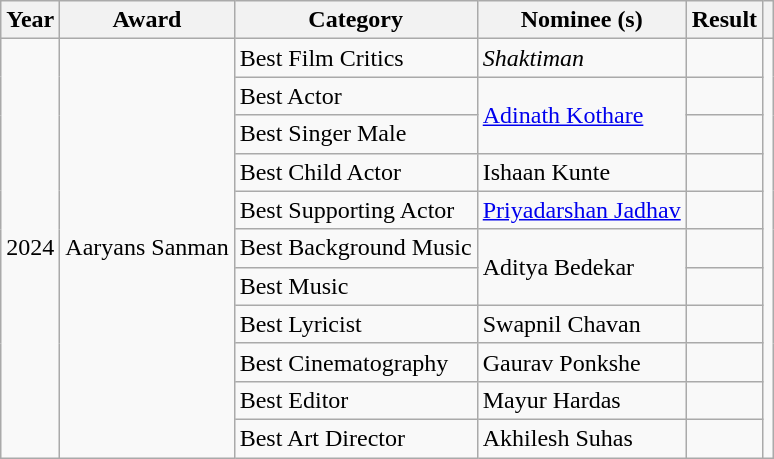<table class="wikitable">
<tr>
<th>Year</th>
<th>Award</th>
<th>Category</th>
<th>Nominee (s)</th>
<th>Result</th>
<th></th>
</tr>
<tr>
<td rowspan="11">2024</td>
<td rowspan="11">Aaryans Sanman</td>
<td>Best Film Critics</td>
<td><em>Shaktiman</em></td>
<td></td>
<td rowspan="11"></td>
</tr>
<tr>
<td>Best Actor</td>
<td rowspan="2"><a href='#'>Adinath Kothare</a></td>
<td></td>
</tr>
<tr>
<td>Best Singer Male</td>
<td></td>
</tr>
<tr>
<td>Best Child Actor</td>
<td>Ishaan Kunte</td>
<td></td>
</tr>
<tr>
<td>Best Supporting Actor</td>
<td><a href='#'>Priyadarshan Jadhav</a></td>
<td></td>
</tr>
<tr>
<td>Best Background Music</td>
<td rowspan="2">Aditya Bedekar</td>
<td></td>
</tr>
<tr>
<td>Best Music</td>
<td></td>
</tr>
<tr>
<td>Best Lyricist</td>
<td>Swapnil Chavan</td>
<td></td>
</tr>
<tr>
<td>Best Cinematography</td>
<td>Gaurav Ponkshe</td>
<td></td>
</tr>
<tr>
<td>Best Editor</td>
<td>Mayur Hardas</td>
<td></td>
</tr>
<tr>
<td>Best Art Director</td>
<td>Akhilesh Suhas</td>
<td></td>
</tr>
</table>
